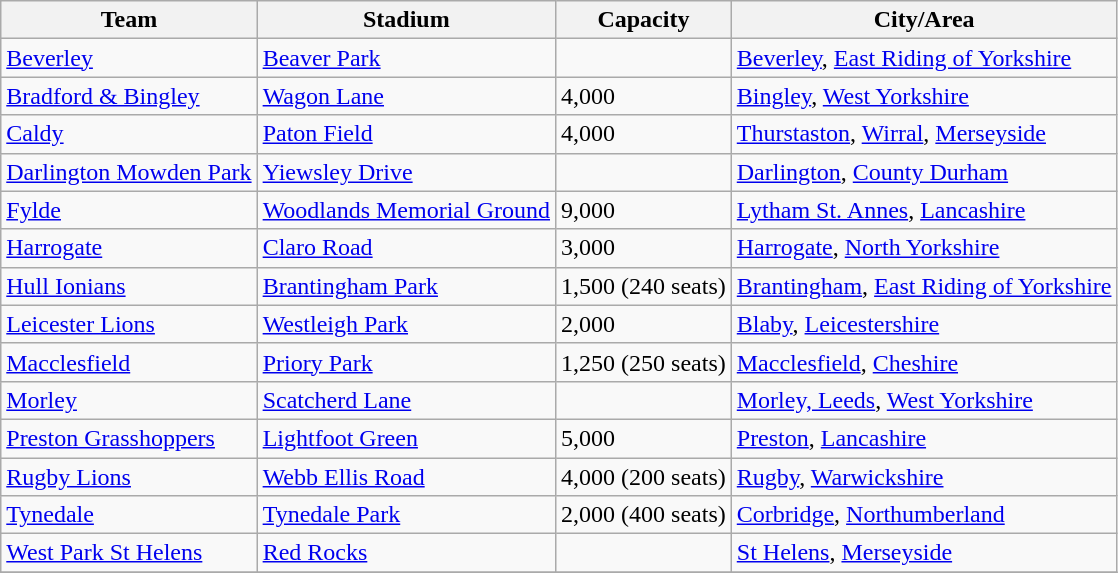<table class="wikitable sortable">
<tr>
<th>Team</th>
<th>Stadium</th>
<th>Capacity</th>
<th>City/Area</th>
</tr>
<tr>
<td><a href='#'>Beverley</a></td>
<td><a href='#'>Beaver Park</a></td>
<td></td>
<td><a href='#'>Beverley</a>, <a href='#'>East Riding of Yorkshire</a></td>
</tr>
<tr>
<td><a href='#'>Bradford & Bingley</a></td>
<td><a href='#'>Wagon Lane</a></td>
<td>4,000</td>
<td><a href='#'>Bingley</a>, <a href='#'>West Yorkshire</a></td>
</tr>
<tr>
<td><a href='#'>Caldy</a></td>
<td><a href='#'>Paton Field</a></td>
<td>4,000</td>
<td><a href='#'>Thurstaston</a>, <a href='#'>Wirral</a>, <a href='#'>Merseyside</a></td>
</tr>
<tr>
<td><a href='#'>Darlington Mowden Park</a></td>
<td><a href='#'>Yiewsley Drive</a></td>
<td></td>
<td><a href='#'>Darlington</a>, <a href='#'>County Durham</a></td>
</tr>
<tr>
<td><a href='#'>Fylde</a></td>
<td><a href='#'>Woodlands Memorial Ground</a></td>
<td>9,000</td>
<td><a href='#'>Lytham St. Annes</a>, <a href='#'>Lancashire</a></td>
</tr>
<tr>
<td><a href='#'>Harrogate</a></td>
<td><a href='#'>Claro Road</a></td>
<td>3,000</td>
<td><a href='#'>Harrogate</a>, <a href='#'>North Yorkshire</a></td>
</tr>
<tr>
<td><a href='#'>Hull Ionians</a></td>
<td><a href='#'>Brantingham Park</a></td>
<td>1,500 (240 seats)</td>
<td><a href='#'>Brantingham</a>, <a href='#'>East Riding of Yorkshire</a></td>
</tr>
<tr>
<td><a href='#'>Leicester Lions</a></td>
<td><a href='#'>Westleigh Park</a></td>
<td>2,000</td>
<td><a href='#'>Blaby</a>, <a href='#'>Leicestershire</a></td>
</tr>
<tr>
<td><a href='#'>Macclesfield</a></td>
<td><a href='#'>Priory Park</a></td>
<td>1,250 (250 seats)</td>
<td><a href='#'>Macclesfield</a>, <a href='#'>Cheshire</a></td>
</tr>
<tr>
<td><a href='#'>Morley</a></td>
<td><a href='#'>Scatcherd Lane</a></td>
<td></td>
<td><a href='#'>Morley, Leeds</a>, <a href='#'>West Yorkshire</a></td>
</tr>
<tr>
<td><a href='#'>Preston Grasshoppers</a></td>
<td><a href='#'>Lightfoot Green</a></td>
<td>5,000</td>
<td><a href='#'>Preston</a>, <a href='#'>Lancashire</a></td>
</tr>
<tr>
<td><a href='#'>Rugby Lions</a></td>
<td><a href='#'>Webb Ellis Road</a></td>
<td>4,000 (200 seats)</td>
<td><a href='#'>Rugby</a>, <a href='#'>Warwickshire</a></td>
</tr>
<tr>
<td><a href='#'>Tynedale</a></td>
<td><a href='#'>Tynedale Park</a></td>
<td>2,000 (400 seats)</td>
<td><a href='#'>Corbridge</a>, <a href='#'>Northumberland</a></td>
</tr>
<tr>
<td><a href='#'>West Park St Helens</a></td>
<td><a href='#'>Red Rocks</a></td>
<td></td>
<td><a href='#'>St Helens</a>, <a href='#'>Merseyside</a></td>
</tr>
<tr>
</tr>
</table>
